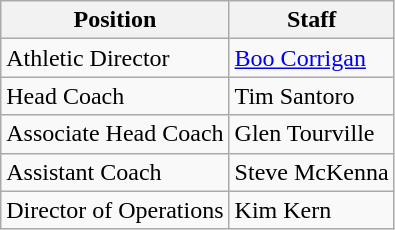<table class="wikitable">
<tr>
<th>Position</th>
<th>Staff</th>
</tr>
<tr>
<td>Athletic Director</td>
<td><a href='#'>Boo Corrigan</a></td>
</tr>
<tr>
<td>Head Coach</td>
<td>Tim Santoro</td>
</tr>
<tr>
<td>Associate Head Coach</td>
<td>Glen Tourville</td>
</tr>
<tr>
<td>Assistant Coach</td>
<td>Steve McKenna</td>
</tr>
<tr>
<td>Director of Operations</td>
<td>Kim Kern</td>
</tr>
</table>
